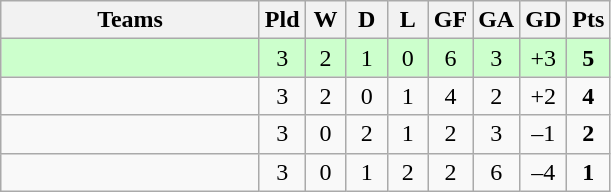<table class="wikitable" style="text-align: center;">
<tr>
<th width=165>Teams</th>
<th width=20>Pld</th>
<th width=20>W</th>
<th width=20>D</th>
<th width=20>L</th>
<th width=20>GF</th>
<th width=20>GA</th>
<th width=20>GD</th>
<th width=20>Pts</th>
</tr>
<tr align=center style="background:#ccffcc;">
<td style="text-align:left;"></td>
<td>3</td>
<td>2</td>
<td>1</td>
<td>0</td>
<td>6</td>
<td>3</td>
<td>+3</td>
<td><strong>5</strong></td>
</tr>
<tr align=center>
<td style="text-align:left;"></td>
<td>3</td>
<td>2</td>
<td>0</td>
<td>1</td>
<td>4</td>
<td>2</td>
<td>+2</td>
<td><strong>4</strong></td>
</tr>
<tr align=center>
<td style="text-align:left;"></td>
<td>3</td>
<td>0</td>
<td>2</td>
<td>1</td>
<td>2</td>
<td>3</td>
<td>–1</td>
<td><strong>2</strong></td>
</tr>
<tr align=center>
<td style="text-align:left;"></td>
<td>3</td>
<td>0</td>
<td>1</td>
<td>2</td>
<td>2</td>
<td>6</td>
<td>–4</td>
<td><strong>1</strong></td>
</tr>
</table>
